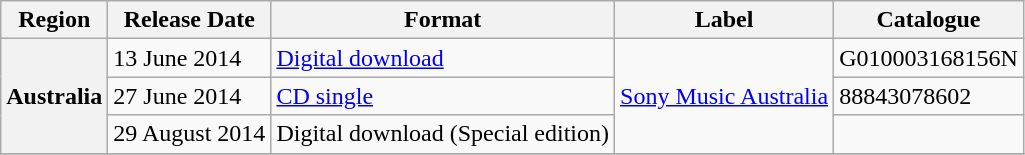<table class="wikitable plainrowheaders">
<tr>
<th scope="col">Region</th>
<th scope="col">Release Date</th>
<th scope="col">Format</th>
<th scope="col">Label</th>
<th scope="col">Catalogue</th>
</tr>
<tr>
<th scope="row" rowspan="3">Australia</th>
<td>13 June 2014</td>
<td><a href='#'>Digital download</a></td>
<td rowspan="3"><a href='#'>Sony Music Australia</a></td>
<td>G010003168156N</td>
</tr>
<tr>
<td>27 June 2014</td>
<td><a href='#'>CD single</a></td>
<td>88843078602</td>
</tr>
<tr>
<td>29 August 2014</td>
<td>Digital download (Special edition) </td>
<td></td>
</tr>
<tr>
</tr>
</table>
